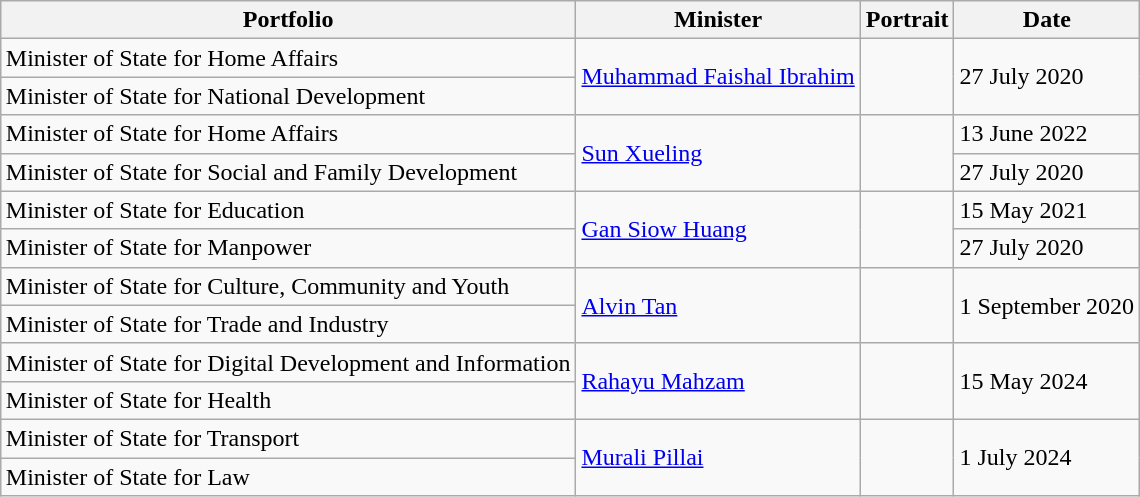<table class="wikitable" style="margin: 1em auto 1em auto">
<tr>
<th>Portfolio</th>
<th>Minister</th>
<th>Portrait</th>
<th>Date</th>
</tr>
<tr>
<td>Minister of State for Home Affairs</td>
<td rowspan="2"><a href='#'>Muhammad Faishal Ibrahim</a></td>
<td rowspan="2"></td>
<td rowspan=2>27 July 2020</td>
</tr>
<tr>
<td>Minister of State for National Development</td>
</tr>
<tr>
<td>Minister of State for Home Affairs</td>
<td rowspan="2"><a href='#'>Sun Xueling</a></td>
<td rowspan="2"></td>
<td>13 June 2022</td>
</tr>
<tr>
<td>Minister of State for Social and Family Development</td>
<td>27 July 2020</td>
</tr>
<tr>
<td>Minister of State for Education</td>
<td rowspan="2"><a href='#'>Gan Siow Huang</a></td>
<td rowspan="2"></td>
<td>15 May 2021</td>
</tr>
<tr>
<td>Minister of State for Manpower</td>
<td>27 July 2020</td>
</tr>
<tr>
<td>Minister of State for Culture, Community and Youth</td>
<td rowspan="2"><a href='#'>Alvin Tan</a></td>
<td rowspan="2"></td>
<td rowspan="2">1 September 2020</td>
</tr>
<tr>
<td>Minister of State for Trade and Industry</td>
</tr>
<tr>
<td>Minister of State for Digital Development and Information</td>
<td rowspan="2"><a href='#'>Rahayu Mahzam</a></td>
<td rowspan="2"></td>
<td rowspan=2>15 May 2024</td>
</tr>
<tr>
<td>Minister of State for Health</td>
</tr>
<tr>
<td>Minister of State for Transport</td>
<td rowspan="2"><a href='#'>Murali Pillai</a></td>
<td rowspan="2"></td>
<td rowspan=2>1 July 2024</td>
</tr>
<tr>
<td>Minister of State for Law</td>
</tr>
</table>
